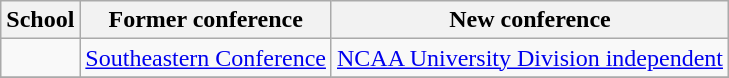<table class="wikitable sortable">
<tr>
<th>School</th>
<th>Former conference</th>
<th>New conference</th>
</tr>
<tr>
<td></td>
<td><a href='#'>Southeastern Conference</a></td>
<td><a href='#'>NCAA University Division independent</a></td>
</tr>
<tr>
</tr>
</table>
